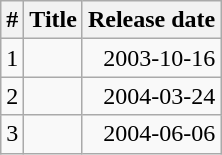<table class="wikitable">
<tr>
<th>#</th>
<th>Title</th>
<th>Release date</th>
</tr>
<tr>
<td>1</td>
<td></td>
<td align="right">2003-10-16</td>
</tr>
<tr>
<td>2</td>
<td></td>
<td align="right">2004-03-24</td>
</tr>
<tr>
<td>3</td>
<td align="left"></td>
<td align="right">2004-06-06</td>
</tr>
</table>
